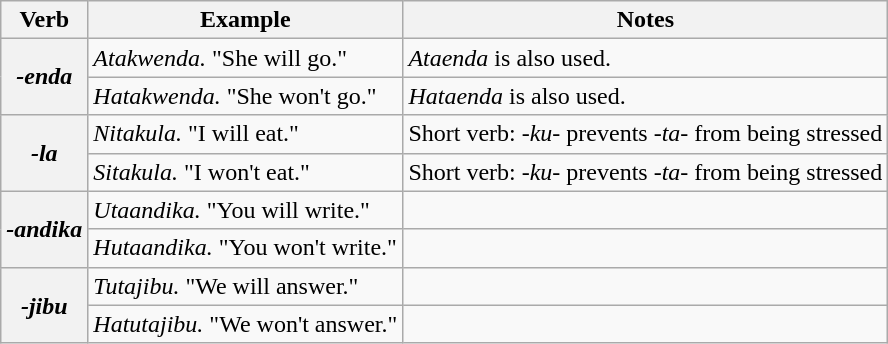<table class="wikitable">
<tr>
<th>Verb</th>
<th>Example</th>
<th>Notes</th>
</tr>
<tr>
<th rowspan="2"><em>-enda</em></th>
<td><em>Atakwenda.</em> "She will go."</td>
<td><em>Ataenda</em> is also used.</td>
</tr>
<tr>
<td><em>Hatakwenda.</em> "She won't go."</td>
<td><em>Hataenda</em> is also used.</td>
</tr>
<tr>
<th rowspan="2"><em>-la</em></th>
<td><em>Nitakula.</em> "I will eat."</td>
<td>Short verb: <em>-ku-</em> prevents <em>-ta-</em> from being stressed</td>
</tr>
<tr>
<td><em>Sitakula.</em> "I won't eat."</td>
<td>Short verb: <em>-ku-</em> prevents <em>-ta-</em> from being stressed</td>
</tr>
<tr>
<th rowspan="2"><em>-andika</em></th>
<td><em>Utaandika.</em> "You will write."</td>
<td></td>
</tr>
<tr>
<td><em>Hutaandika.</em> "You won't write."</td>
<td></td>
</tr>
<tr>
<th rowspan="2"><em>-jibu</em></th>
<td><em>Tutajibu.</em> "We will answer."</td>
<td></td>
</tr>
<tr>
<td><em>Hatutajibu.</em> "We won't answer."</td>
</tr>
</table>
